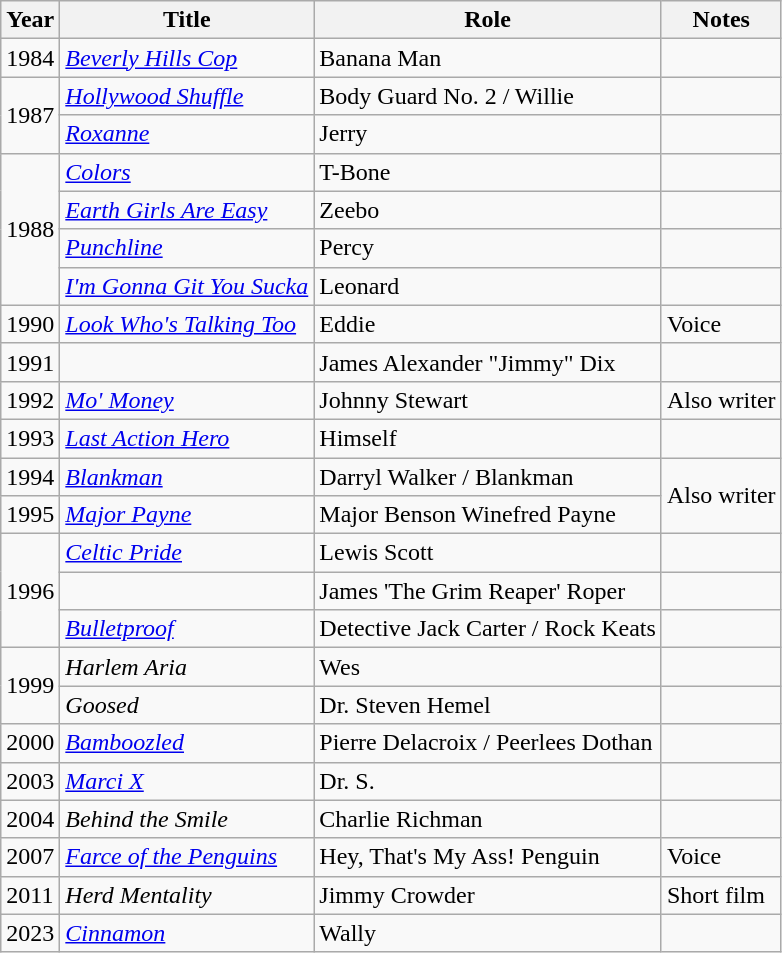<table class="wikitable sortable" style="font-size: 100%;">
<tr>
<th>Year</th>
<th>Title</th>
<th>Role</th>
<th>Notes</th>
</tr>
<tr>
<td>1984</td>
<td><em><a href='#'>Beverly Hills Cop</a></em></td>
<td>Banana Man</td>
<td></td>
</tr>
<tr>
<td rowspan="2">1987</td>
<td><em><a href='#'>Hollywood Shuffle</a></em></td>
<td>Body Guard No. 2 / Willie</td>
<td></td>
</tr>
<tr>
<td><em><a href='#'>Roxanne</a></em></td>
<td>Jerry</td>
<td></td>
</tr>
<tr>
<td rowspan="4">1988</td>
<td><em><a href='#'>Colors</a></em></td>
<td>T-Bone</td>
<td></td>
</tr>
<tr>
<td><em><a href='#'>Earth Girls Are Easy</a></em></td>
<td>Zeebo</td>
<td></td>
</tr>
<tr>
<td><em><a href='#'>Punchline</a></em></td>
<td>Percy</td>
<td></td>
</tr>
<tr>
<td><em><a href='#'>I'm Gonna Git You Sucka</a></em></td>
<td>Leonard</td>
<td></td>
</tr>
<tr>
<td>1990</td>
<td><em><a href='#'>Look Who's Talking Too</a></em></td>
<td>Eddie</td>
<td>Voice</td>
</tr>
<tr>
<td>1991</td>
<td><em></em></td>
<td>James Alexander "Jimmy" Dix</td>
<td></td>
</tr>
<tr>
<td>1992</td>
<td><em><a href='#'>Mo' Money</a></em></td>
<td>Johnny Stewart</td>
<td>Also writer</td>
</tr>
<tr>
<td>1993</td>
<td><em><a href='#'>Last Action Hero</a></em></td>
<td>Himself</td>
<td></td>
</tr>
<tr>
<td>1994</td>
<td><em><a href='#'>Blankman</a></em></td>
<td>Darryl Walker / Blankman</td>
<td rowspan="2">Also writer</td>
</tr>
<tr>
<td>1995</td>
<td><em><a href='#'>Major Payne</a></em></td>
<td>Major Benson Winefred Payne</td>
</tr>
<tr>
<td rowspan="3">1996</td>
<td><em><a href='#'>Celtic Pride</a></em></td>
<td>Lewis Scott</td>
<td></td>
</tr>
<tr>
<td><em></em></td>
<td>James 'The Grim Reaper' Roper</td>
<td></td>
</tr>
<tr>
<td><em><a href='#'>Bulletproof</a></em></td>
<td>Detective Jack Carter / Rock Keats</td>
<td></td>
</tr>
<tr>
<td rowspan="2">1999</td>
<td><em>Harlem Aria</em></td>
<td>Wes</td>
<td></td>
</tr>
<tr>
<td><em>Goosed</em></td>
<td>Dr. Steven Hemel</td>
<td></td>
</tr>
<tr>
<td>2000</td>
<td><em><a href='#'>Bamboozled</a></em></td>
<td>Pierre Delacroix / Peerlees Dothan</td>
<td></td>
</tr>
<tr>
<td>2003</td>
<td><em><a href='#'>Marci X</a></em></td>
<td>Dr. S.</td>
<td></td>
</tr>
<tr>
<td>2004</td>
<td><em>Behind the Smile</em></td>
<td>Charlie Richman</td>
<td></td>
</tr>
<tr>
<td>2007</td>
<td><em><a href='#'>Farce of the Penguins</a></em></td>
<td>Hey, That's My Ass! Penguin</td>
<td>Voice</td>
</tr>
<tr>
<td>2011</td>
<td><em>Herd Mentality</em></td>
<td>Jimmy Crowder</td>
<td>Short film</td>
</tr>
<tr>
<td>2023</td>
<td><em><a href='#'>Cinnamon</a></em></td>
<td>Wally</td>
<td></td>
</tr>
</table>
